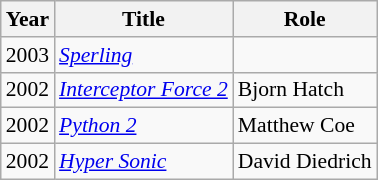<table class="wikitable" style="font-size: 90%;">
<tr>
<th>Year</th>
<th>Title</th>
<th>Role</th>
</tr>
<tr>
<td>2003</td>
<td><em><a href='#'>Sperling</a></em></td>
<td></td>
</tr>
<tr>
<td>2002</td>
<td><em><a href='#'>Interceptor Force 2</a></em></td>
<td>Bjorn Hatch</td>
</tr>
<tr>
<td>2002</td>
<td><em><a href='#'>Python 2</a></em></td>
<td>Matthew Coe</td>
</tr>
<tr>
<td>2002</td>
<td><em><a href='#'>Hyper Sonic</a></em></td>
<td>David Diedrich</td>
</tr>
</table>
